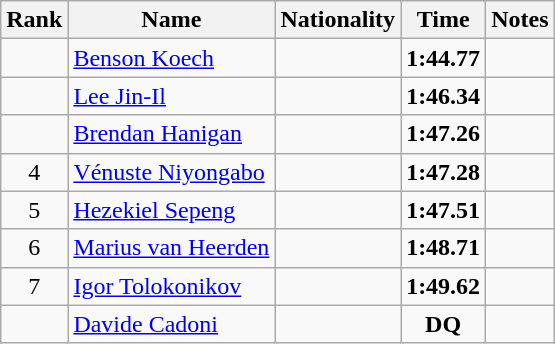<table class="wikitable sortable" style="text-align:center">
<tr>
<th>Rank</th>
<th>Name</th>
<th>Nationality</th>
<th>Time</th>
<th>Notes</th>
</tr>
<tr>
<td></td>
<td align=left><a href='#'>Benson Koech</a></td>
<td align=left></td>
<td><strong>1:44.77</strong></td>
<td></td>
</tr>
<tr>
<td></td>
<td align=left><a href='#'>Lee Jin-Il</a></td>
<td align=left></td>
<td><strong>1:46.34</strong></td>
<td></td>
</tr>
<tr>
<td></td>
<td align=left><a href='#'>Brendan Hanigan</a></td>
<td align=left></td>
<td><strong>1:47.26</strong></td>
<td></td>
</tr>
<tr>
<td>4</td>
<td align=left><a href='#'>Vénuste Niyongabo</a></td>
<td align=left></td>
<td><strong>1:47.28</strong></td>
<td></td>
</tr>
<tr>
<td>5</td>
<td align=left><a href='#'>Hezekiel Sepeng</a></td>
<td align=left></td>
<td><strong>1:47.51</strong></td>
<td></td>
</tr>
<tr>
<td>6</td>
<td align=left><a href='#'>Marius van Heerden</a></td>
<td align=left></td>
<td><strong>1:48.71</strong></td>
<td></td>
</tr>
<tr>
<td>7</td>
<td align=left><a href='#'>Igor Tolokonikov</a></td>
<td align=left></td>
<td><strong>1:49.62</strong></td>
<td></td>
</tr>
<tr>
<td></td>
<td align=left><a href='#'>Davide Cadoni</a></td>
<td align=left></td>
<td><strong>DQ</strong></td>
<td></td>
</tr>
</table>
